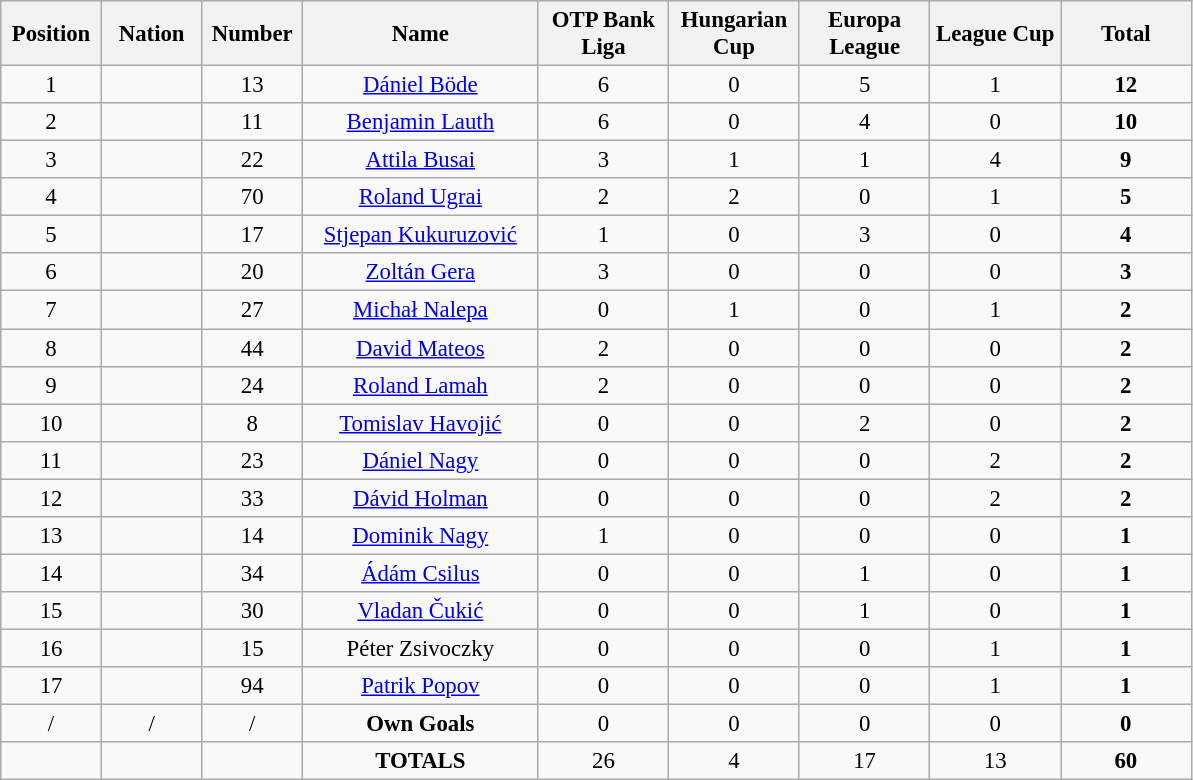<table class="wikitable" style="font-size: 95%; text-align: center;">
<tr>
<th width=60>Position</th>
<th width=60>Nation</th>
<th width=60>Number</th>
<th width=150>Name</th>
<th width=80>OTP Bank Liga</th>
<th width=80>Hungarian Cup</th>
<th width=80>Europa League</th>
<th width=80>League Cup</th>
<th width=80>Total</th>
</tr>
<tr>
<td>1</td>
<td></td>
<td>13</td>
<td><a href='#'>Dániel Böde</a></td>
<td>6</td>
<td>0</td>
<td>5</td>
<td>1</td>
<td><strong>12</strong></td>
</tr>
<tr>
<td>2</td>
<td></td>
<td>11</td>
<td><a href='#'>Benjamin Lauth</a></td>
<td>6</td>
<td>0</td>
<td>4</td>
<td>0</td>
<td><strong>10</strong></td>
</tr>
<tr>
<td>3</td>
<td></td>
<td>22</td>
<td><a href='#'>Attila Busai</a></td>
<td>3</td>
<td>1</td>
<td>1</td>
<td>4</td>
<td><strong>9</strong></td>
</tr>
<tr>
<td>4</td>
<td></td>
<td>70</td>
<td><a href='#'>Roland Ugrai</a></td>
<td>2</td>
<td>2</td>
<td>0</td>
<td>1</td>
<td><strong>5</strong></td>
</tr>
<tr>
<td>5</td>
<td></td>
<td>17</td>
<td><a href='#'>Stjepan Kukuruzović</a></td>
<td>1</td>
<td>0</td>
<td>3</td>
<td>0</td>
<td><strong>4</strong></td>
</tr>
<tr>
<td>6</td>
<td></td>
<td>20</td>
<td><a href='#'>Zoltán Gera</a></td>
<td>3</td>
<td>0</td>
<td>0</td>
<td>0</td>
<td><strong>3</strong></td>
</tr>
<tr>
<td>7</td>
<td></td>
<td>27</td>
<td><a href='#'>Michał Nalepa</a></td>
<td>0</td>
<td>1</td>
<td>0</td>
<td>1</td>
<td><strong>2</strong></td>
</tr>
<tr>
<td>8</td>
<td></td>
<td>44</td>
<td><a href='#'>David Mateos</a></td>
<td>2</td>
<td>0</td>
<td>0</td>
<td>0</td>
<td><strong>2</strong></td>
</tr>
<tr>
<td>9</td>
<td></td>
<td>24</td>
<td><a href='#'>Roland Lamah</a></td>
<td>2</td>
<td>0</td>
<td>0</td>
<td>0</td>
<td><strong>2</strong></td>
</tr>
<tr>
<td>10</td>
<td></td>
<td>8</td>
<td><a href='#'>Tomislav Havojić</a></td>
<td>0</td>
<td>0</td>
<td>2</td>
<td>0</td>
<td><strong>2</strong></td>
</tr>
<tr>
<td>11</td>
<td></td>
<td>23</td>
<td><a href='#'>Dániel Nagy</a></td>
<td>0</td>
<td>0</td>
<td>0</td>
<td>2</td>
<td><strong>2</strong></td>
</tr>
<tr>
<td>12</td>
<td></td>
<td>33</td>
<td><a href='#'>Dávid Holman</a></td>
<td>0</td>
<td>0</td>
<td>0</td>
<td>2</td>
<td><strong>2</strong></td>
</tr>
<tr>
<td>13</td>
<td></td>
<td>14</td>
<td><a href='#'>Dominik Nagy</a></td>
<td>1</td>
<td>0</td>
<td>0</td>
<td>0</td>
<td><strong>1</strong></td>
</tr>
<tr>
<td>14</td>
<td></td>
<td>34</td>
<td><a href='#'>Ádám Csilus</a></td>
<td>0</td>
<td>0</td>
<td>1</td>
<td>0</td>
<td><strong>1</strong></td>
</tr>
<tr>
<td>15</td>
<td></td>
<td>30</td>
<td><a href='#'>Vladan Čukić</a></td>
<td>0</td>
<td>0</td>
<td>1</td>
<td>0</td>
<td><strong>1</strong></td>
</tr>
<tr>
<td>16</td>
<td></td>
<td>15</td>
<td>Péter Zsivoczky</td>
<td>0</td>
<td>0</td>
<td>0</td>
<td>1</td>
<td><strong>1</strong></td>
</tr>
<tr>
<td>17</td>
<td></td>
<td>94</td>
<td><a href='#'>Patrik Popov</a></td>
<td>0</td>
<td>0</td>
<td>0</td>
<td>1</td>
<td><strong>1</strong></td>
</tr>
<tr>
<td>/</td>
<td>/</td>
<td>/</td>
<td><strong>Own Goals</strong></td>
<td>0</td>
<td>0</td>
<td>0</td>
<td>0</td>
<td><strong>0</strong></td>
</tr>
<tr>
<td></td>
<td></td>
<td></td>
<td><strong>TOTALS</strong></td>
<td>26</td>
<td>4</td>
<td>17</td>
<td>13</td>
<td><strong>60</strong></td>
</tr>
</table>
